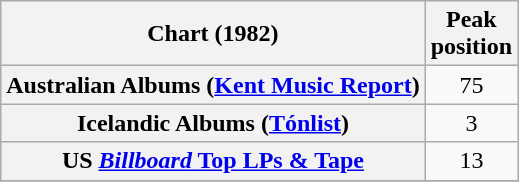<table class="wikitable sortable plainrowheaders" style="text-align:center;">
<tr>
<th scope="col">Chart (1982)</th>
<th scope="col">Peak<br> position</th>
</tr>
<tr>
<th scope="row">Australian Albums (<a href='#'>Kent Music Report</a>)</th>
<td>75</td>
</tr>
<tr>
<th scope="row">Icelandic Albums (<a href='#'>Tónlist</a>)</th>
<td align="center">3</td>
</tr>
<tr>
<th scope="row">US <a href='#'><em>Billboard</em> Top LPs & Tape</a></th>
<td>13</td>
</tr>
<tr>
</tr>
</table>
